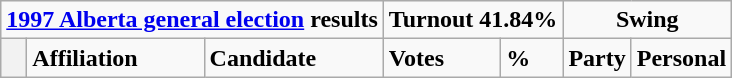<table class="wikitable">
<tr>
<td colspan="3" align=center><strong><a href='#'>1997 Alberta general election</a> results</strong></td>
<td colspan="2"><strong>Turnout 41.84%</strong></td>
<td colspan="2" align=center><strong>Swing</strong></td>
</tr>
<tr>
<th style="width: 10px;"></th>
<td><strong>Affiliation</strong></td>
<td><strong>Candidate</strong></td>
<td><strong>Votes</strong></td>
<td><strong>%</strong></td>
<td><strong>Party</strong></td>
<td><strong>Personal</strong><br>





</td>
</tr>
</table>
